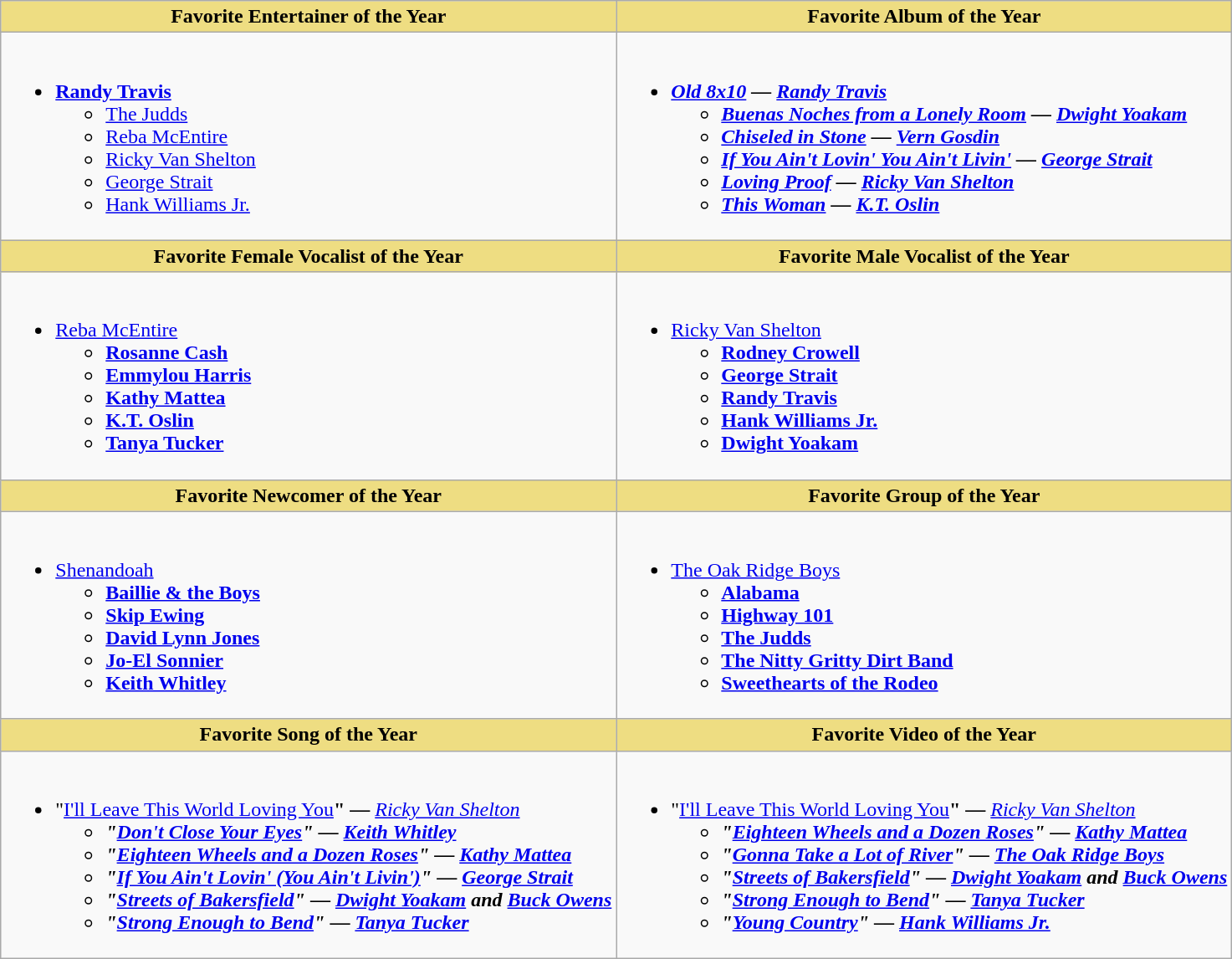<table class="wikitable">
<tr>
<th style="background:#EEDD82; width=50%">Favorite Entertainer of the Year</th>
<th style="background:#EEDD82; width=50%">Favorite Album of the Year</th>
</tr>
<tr>
<td style="vertical-align:top"><br><ul><li><strong><a href='#'>Randy Travis</a></strong><ul><li><a href='#'>The Judds</a></li><li><a href='#'>Reba McEntire</a></li><li><a href='#'>Ricky Van Shelton</a></li><li><a href='#'>George Strait</a></li><li><a href='#'>Hank Williams Jr.</a></li></ul></li></ul></td>
<td style="vertical-align:top"><br><ul><li><strong><em><a href='#'>Old 8x10</a><em> — <a href='#'>Randy Travis</a><strong><ul><li></em><a href='#'>Buenas Noches from a Lonely Room</a><em> — <a href='#'>Dwight Yoakam</a></li><li></em><a href='#'>Chiseled in Stone</a><em> — <a href='#'>Vern Gosdin</a></li><li></em><a href='#'>If You Ain't Lovin' You Ain't Livin'</a><em> — <a href='#'>George Strait</a></li><li></em><a href='#'>Loving Proof</a><em> </em>—<em> <a href='#'>Ricky Van Shelton</a></li><li></em><a href='#'>This Woman</a><em> </em>—<em> <a href='#'>K.T. Oslin</a></li></ul></li></ul></td>
</tr>
<tr>
<th style="background:#EEDD82; width=50%">Favorite Female Vocalist of the Year</th>
<th style="background:#EEDD82; width=50%">Favorite Male Vocalist of the Year</th>
</tr>
<tr>
<td style="vertical-align:top"><br><ul><li></strong><a href='#'>Reba McEntire</a><strong><ul><li><a href='#'>Rosanne Cash</a></li><li><a href='#'>Emmylou Harris</a></li><li><a href='#'>Kathy Mattea</a></li><li><a href='#'>K.T. Oslin</a></li><li><a href='#'>Tanya Tucker</a></li></ul></li></ul></td>
<td style="vertical-align:top"><br><ul><li></strong><a href='#'>Ricky Van Shelton</a><strong><ul><li><a href='#'>Rodney Crowell</a></li><li><a href='#'>George Strait</a></li><li><a href='#'>Randy Travis</a></li><li><a href='#'>Hank Williams Jr.</a></li><li><a href='#'>Dwight Yoakam</a></li></ul></li></ul></td>
</tr>
<tr>
<th style="background:#EEDD82; width=50%">Favorite Newcomer of the Year</th>
<th style="background:#EEDD82; width=50%">Favorite Group of the Year</th>
</tr>
<tr>
<td style="vertical-align:top"><br><ul><li></strong><a href='#'>Shenandoah</a><strong><ul><li><a href='#'>Baillie & the Boys</a></li><li><a href='#'>Skip Ewing</a></li><li><a href='#'>David Lynn Jones</a></li><li><a href='#'>Jo-El Sonnier</a></li><li><a href='#'>Keith Whitley</a></li></ul></li></ul></td>
<td style="vertical-align:top"><br><ul><li></strong><a href='#'>The Oak Ridge Boys</a><strong><ul><li><a href='#'>Alabama</a></li><li><a href='#'>Highway 101</a></li><li><a href='#'>The Judds</a></li><li><a href='#'>The Nitty Gritty Dirt Band</a></li><li><a href='#'>Sweethearts of the Rodeo</a></li></ul></li></ul></td>
</tr>
<tr>
<th style="background:#EEDD82; width=50%">Favorite Song of the Year</th>
<th style="background:#EEDD82; width=50%">Favorite Video of the Year</th>
</tr>
<tr>
<td style="vertical-align:top"><br><ul><li>"</strong><a href='#'>I'll Leave This World Loving You</a><strong>" </em>—<em> </strong><a href='#'>Ricky Van Shelton</a><strong><ul><li>"<a href='#'>Don't Close Your Eyes</a>" </em>—<em> <a href='#'>Keith Whitley</a></li><li>"<a href='#'>Eighteen Wheels and a Dozen Roses</a>" </em>—<em> <a href='#'>Kathy Mattea</a></li><li>"<a href='#'>If You Ain't Lovin' (You Ain't Livin')</a>" </em>—<em> <a href='#'>George Strait</a></li><li>"<a href='#'>Streets of Bakersfield</a>" </em>—<em> <a href='#'>Dwight Yoakam</a> and <a href='#'>Buck Owens</a></li><li>"<a href='#'>Strong Enough to Bend</a>" </em>—<em> <a href='#'>Tanya Tucker</a></li></ul></li></ul></td>
<td style="vertical-align:top"><br><ul><li>"</strong><a href='#'>I'll Leave This World Loving You</a><strong>" </em>—<em> </strong><a href='#'>Ricky Van Shelton</a><strong><ul><li>"<a href='#'>Eighteen Wheels and a Dozen Roses</a>" </em>—<em> <a href='#'>Kathy Mattea</a></li><li>"<a href='#'>Gonna Take a Lot of River</a>" </em>—<em> <a href='#'>The Oak Ridge Boys</a></li><li>"<a href='#'>Streets of Bakersfield</a>" </em>—<em> <a href='#'>Dwight Yoakam</a> and <a href='#'>Buck Owens</a></li><li>"<a href='#'>Strong Enough to Bend</a>" </em>—<em> <a href='#'>Tanya Tucker</a></li><li>"<a href='#'>Young Country</a>" </em>—<em> <a href='#'>Hank Williams Jr.</a></li></ul></li></ul></td>
</tr>
</table>
